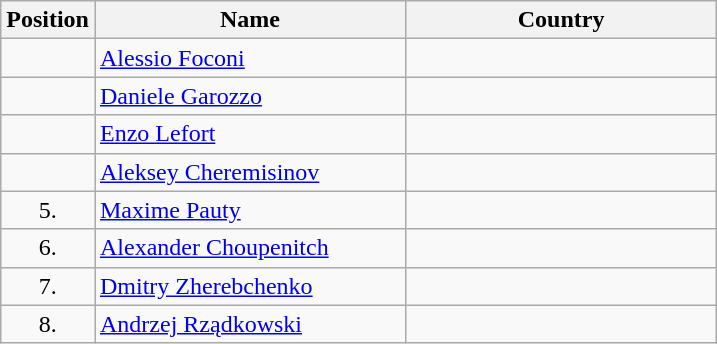<table class="wikitable">
<tr>
<th width="20">Position</th>
<th width="200">Name</th>
<th width="200">Country</th>
</tr>
<tr>
<td align=center></td>
<td><a href='#'>Alessio Foconi</a></td>
<td></td>
</tr>
<tr>
<td align=center></td>
<td><a href='#'>Daniele Garozzo</a></td>
<td></td>
</tr>
<tr>
<td align=center></td>
<td><a href='#'>Enzo Lefort</a></td>
<td></td>
</tr>
<tr>
<td align=center></td>
<td><a href='#'>Aleksey Cheremisinov</a></td>
<td></td>
</tr>
<tr>
<td align=center>5.</td>
<td><a href='#'>Maxime Pauty</a></td>
<td></td>
</tr>
<tr>
<td align=center>6.</td>
<td><a href='#'>Alexander Choupenitch</a></td>
<td></td>
</tr>
<tr>
<td align=center>7.</td>
<td><a href='#'>Dmitry Zherebchenko</a></td>
<td></td>
</tr>
<tr>
<td align=center>8.</td>
<td><a href='#'>Andrzej Rządkowski</a></td>
<td></td>
</tr>
</table>
